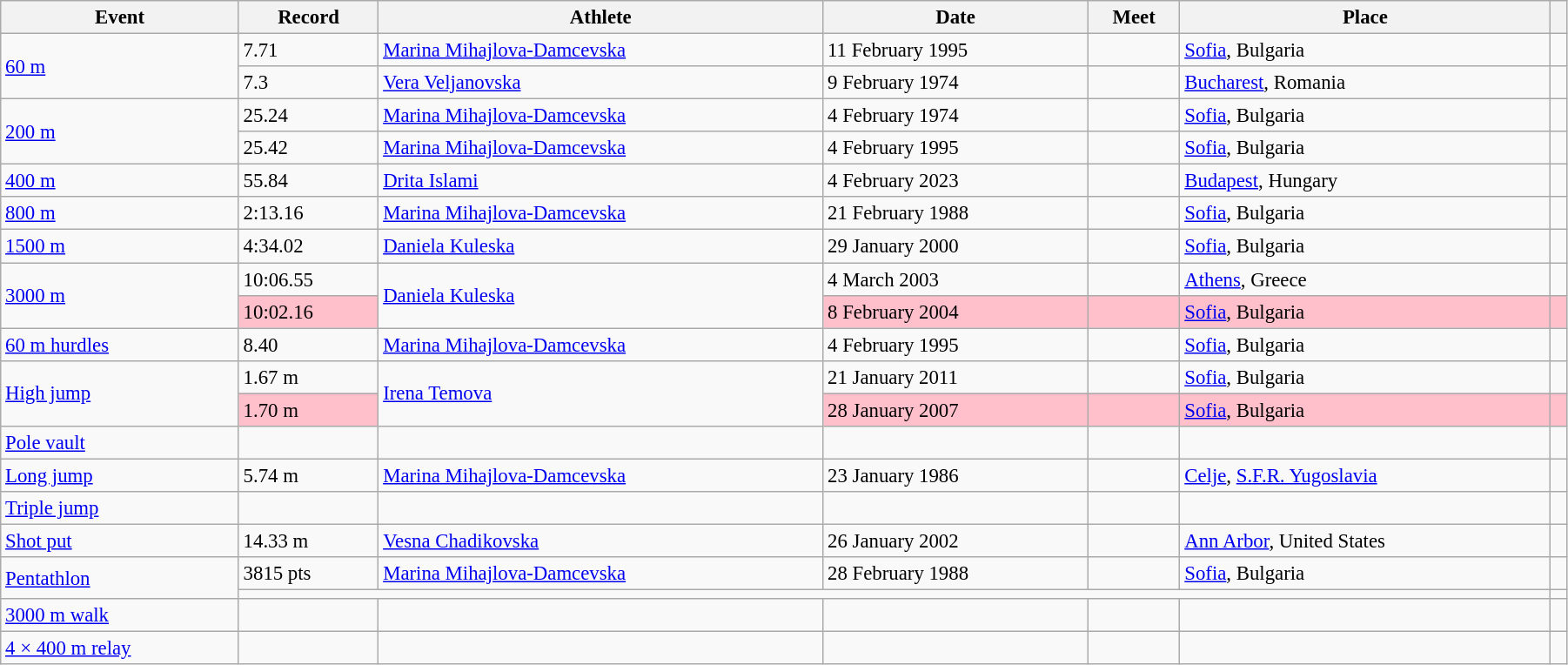<table class="wikitable" style="font-size:95%; width: 95%;">
<tr>
<th>Event</th>
<th>Record</th>
<th>Athlete</th>
<th>Date</th>
<th>Meet</th>
<th>Place</th>
<th></th>
</tr>
<tr>
<td rowspan=2><a href='#'>60 m</a></td>
<td>7.71</td>
<td><a href='#'>Marina Mihajlova-Damcevska</a></td>
<td>11 February 1995</td>
<td></td>
<td><a href='#'>Sofia</a>, Bulgaria</td>
<td></td>
</tr>
<tr>
<td>7.3 </td>
<td><a href='#'>Vera Veljanovska</a></td>
<td>9 February 1974</td>
<td></td>
<td><a href='#'>Bucharest</a>, Romania</td>
<td></td>
</tr>
<tr>
<td rowspan=2><a href='#'>200 m</a></td>
<td>25.24</td>
<td><a href='#'>Marina Mihajlova-Damcevska</a></td>
<td>4 February 1974</td>
<td></td>
<td><a href='#'>Sofia</a>, Bulgaria</td>
<td></td>
</tr>
<tr>
<td>25.42</td>
<td><a href='#'>Marina Mihajlova-Damcevska</a></td>
<td>4 February 1995</td>
<td></td>
<td><a href='#'>Sofia</a>, Bulgaria</td>
<td></td>
</tr>
<tr>
<td><a href='#'>400 m</a></td>
<td>55.84</td>
<td><a href='#'>Drita Islami</a></td>
<td>4 February 2023</td>
<td></td>
<td><a href='#'>Budapest</a>, Hungary</td>
<td></td>
</tr>
<tr>
<td><a href='#'>800 m</a></td>
<td>2:13.16</td>
<td><a href='#'>Marina Mihajlova-Damcevska</a></td>
<td>21 February 1988</td>
<td></td>
<td><a href='#'>Sofia</a>, Bulgaria</td>
<td></td>
</tr>
<tr>
<td><a href='#'>1500 m</a></td>
<td>4:34.02</td>
<td><a href='#'>Daniela Kuleska</a></td>
<td>29 January 2000</td>
<td></td>
<td><a href='#'>Sofia</a>, Bulgaria</td>
<td></td>
</tr>
<tr>
<td rowspan=2><a href='#'>3000 m</a></td>
<td>10:06.55</td>
<td rowspan=2><a href='#'>Daniela Kuleska</a></td>
<td>4 March 2003</td>
<td></td>
<td><a href='#'>Athens</a>, Greece</td>
<td></td>
</tr>
<tr style="background:pink">
<td>10:02.16</td>
<td>8 February 2004</td>
<td></td>
<td><a href='#'>Sofia</a>, Bulgaria</td>
<td></td>
</tr>
<tr>
<td><a href='#'>60 m hurdles</a></td>
<td>8.40</td>
<td><a href='#'>Marina Mihajlova-Damcevska</a></td>
<td>4 February 1995</td>
<td></td>
<td><a href='#'>Sofia</a>, Bulgaria</td>
<td></td>
</tr>
<tr>
<td rowspan=2><a href='#'>High jump</a></td>
<td>1.67 m</td>
<td rowspan=2><a href='#'>Irena Temova</a></td>
<td>21 January 2011</td>
<td></td>
<td><a href='#'>Sofia</a>, Bulgaria</td>
<td></td>
</tr>
<tr style="background:pink">
<td>1.70 m</td>
<td>28 January 2007</td>
<td></td>
<td><a href='#'>Sofia</a>, Bulgaria</td>
<td></td>
</tr>
<tr>
<td><a href='#'>Pole vault</a></td>
<td></td>
<td></td>
<td></td>
<td></td>
<td></td>
<td></td>
</tr>
<tr>
<td><a href='#'>Long jump</a></td>
<td>5.74 m</td>
<td><a href='#'>Marina Mihajlova-Damcevska</a></td>
<td>23 January 1986</td>
<td></td>
<td><a href='#'>Celje</a>, <a href='#'>S.F.R. Yugoslavia</a></td>
<td></td>
</tr>
<tr>
<td><a href='#'>Triple jump</a></td>
<td></td>
<td></td>
<td></td>
<td></td>
<td></td>
<td></td>
</tr>
<tr>
<td><a href='#'>Shot put</a></td>
<td>14.33 m</td>
<td><a href='#'>Vesna Chadikovska</a></td>
<td>26 January 2002</td>
<td></td>
<td><a href='#'>Ann Arbor</a>, United States</td>
<td></td>
</tr>
<tr>
<td rowspan=2><a href='#'>Pentathlon</a></td>
<td>3815 pts</td>
<td><a href='#'>Marina Mihajlova-Damcevska</a></td>
<td>28 February 1988</td>
<td></td>
<td><a href='#'>Sofia</a>, Bulgaria</td>
<td></td>
</tr>
<tr>
<td colspan=5></td>
<td></td>
</tr>
<tr>
<td><a href='#'>3000 m walk</a></td>
<td></td>
<td></td>
<td></td>
<td></td>
<td></td>
<td></td>
</tr>
<tr>
<td><a href='#'>4 × 400 m relay</a></td>
<td></td>
<td></td>
<td></td>
<td></td>
<td></td>
<td></td>
</tr>
</table>
